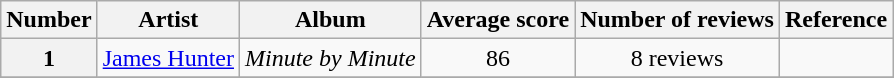<table class="wikitable" style="text-align:center;">
<tr>
<th scope="col">Number</th>
<th scope="col">Artist</th>
<th scope="col">Album</th>
<th scope="col">Average score</th>
<th scope="col">Number of reviews</th>
<th scope="col">Reference</th>
</tr>
<tr>
<th scope="row">1</th>
<td><a href='#'>James Hunter</a></td>
<td><em>Minute by Minute</em></td>
<td>86</td>
<td>8 reviews</td>
<td></td>
</tr>
<tr>
</tr>
</table>
